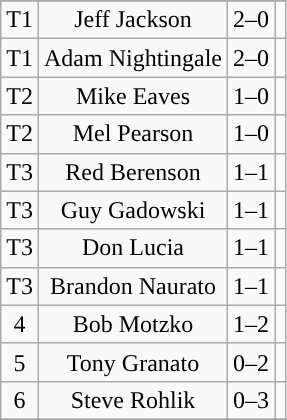<table class="wikitable" style="text-align: center;">
<tr>
</tr>
<tr>
<td>T1</td>
<td>Jeff Jackson</td>
<td>2–0</td>
<td></td>
</tr>
<tr>
<td>T1</td>
<td>Adam Nightingale</td>
<td>2–0</td>
<td></td>
</tr>
<tr>
<td>T2</td>
<td>Mike Eaves</td>
<td>1–0</td>
<td></td>
</tr>
<tr>
<td>T2</td>
<td>Mel Pearson</td>
<td>1–0</td>
<td></td>
</tr>
<tr>
<td>T3</td>
<td>Red Berenson</td>
<td>1–1</td>
<td></td>
</tr>
<tr>
<td>T3</td>
<td>Guy Gadowski</td>
<td>1–1</td>
<td></td>
</tr>
<tr>
<td>T3</td>
<td>Don Lucia</td>
<td>1–1</td>
<td></td>
</tr>
<tr>
<td>T3</td>
<td>Brandon Naurato</td>
<td>1–1</td>
<td></td>
</tr>
<tr>
<td>4</td>
<td>Bob Motzko</td>
<td>1–2</td>
<td></td>
</tr>
<tr>
<td>5</td>
<td>Tony Granato</td>
<td>0–2</td>
<td></td>
</tr>
<tr>
<td>6</td>
<td>Steve Rohlik</td>
<td>0–3</td>
<td></td>
</tr>
<tr>
</tr>
</table>
